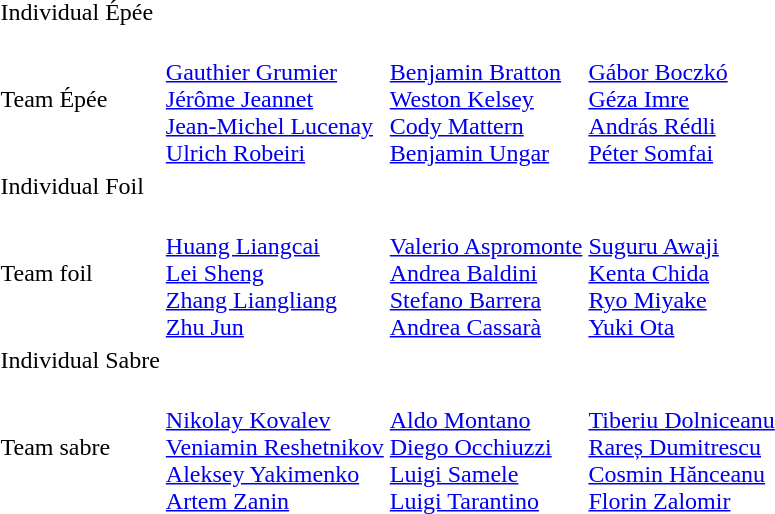<table>
<tr>
<td>Individual Épée <br></td>
<td></td>
<td></td>
<td> <br> </td>
</tr>
<tr>
<td>Team Épée <br></td>
<td><br><a href='#'>Gauthier Grumier</a><br><a href='#'>Jérôme Jeannet</a><br><a href='#'>Jean-Michel Lucenay</a><br><a href='#'>Ulrich Robeiri</a></td>
<td><br><a href='#'>Benjamin Bratton</a><br><a href='#'>Weston Kelsey</a><br><a href='#'>Cody Mattern</a><br><a href='#'>Benjamin Ungar</a></td>
<td><br><a href='#'>Gábor Boczkó</a><br><a href='#'>Géza Imre</a><br><a href='#'>András Rédli</a><br><a href='#'>Péter Somfai</a></td>
</tr>
<tr>
<td>Individual Foil <br></td>
<td></td>
<td></td>
<td> <br> </td>
</tr>
<tr>
<td>Team foil<br></td>
<td><br><a href='#'>Huang Liangcai</a><br><a href='#'>Lei Sheng</a><br><a href='#'>Zhang Liangliang</a><br><a href='#'>Zhu Jun</a></td>
<td><br><a href='#'>Valerio Aspromonte</a><br><a href='#'>Andrea Baldini</a><br><a href='#'>Stefano Barrera</a><br><a href='#'>Andrea Cassarà</a></td>
<td><br><a href='#'>Suguru Awaji</a><br><a href='#'>Kenta Chida</a><br><a href='#'>Ryo Miyake</a><br><a href='#'>Yuki Ota</a></td>
</tr>
<tr>
<td>Individual Sabre <br></td>
<td></td>
<td></td>
<td> <br> </td>
</tr>
<tr>
<td>Team sabre <br></td>
<td><br><a href='#'>Nikolay Kovalev</a><br><a href='#'>Veniamin Reshetnikov</a><br><a href='#'>Aleksey Yakimenko</a><br><a href='#'>Artem Zanin</a></td>
<td><br><a href='#'>Aldo Montano</a><br><a href='#'>Diego Occhiuzzi</a><br><a href='#'>Luigi Samele</a><br><a href='#'>Luigi Tarantino</a></td>
<td><br><a href='#'>Tiberiu Dolniceanu</a><br><a href='#'>Rareș Dumitrescu</a><br><a href='#'>Cosmin Hănceanu</a><br><a href='#'>Florin Zalomir</a></td>
</tr>
</table>
